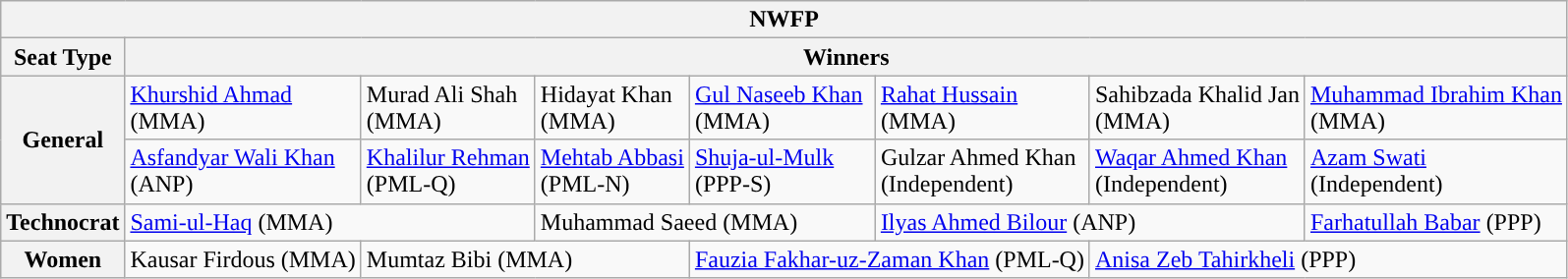<table class="wikitable">
<tr>
<th colspan="8">NWFP</th>
</tr>
<tr>
<th>Seat Type</th>
<th colspan="7">Winners</th>
</tr>
<tr>
<th rowspan="2">General</th>
<td style="background:"><a href='#'>Khurshid Ahmad</a><br>(MMA)</td>
<td style="background:">Murad Ali Shah<br>(MMA)</td>
<td style="background:">Hidayat Khan<br>(MMA)</td>
<td style="background:"><a href='#'>Gul Naseeb Khan</a><br>(MMA)</td>
<td style="background:"><a href='#'>Rahat Hussain</a><br>(MMA)</td>
<td style="background:">Sahibzada Khalid Jan<br>(MMA)</td>
<td style="background:"><a href='#'>Muhammad Ibrahim Khan</a><br>(MMA)</td>
</tr>
<tr>
<td style="background:"><a href='#'>Asfandyar Wali Khan</a><br>(ANP)</td>
<td style="background:"><a href='#'>Khalilur Rehman</a><br>(PML-Q)</td>
<td style="background:"><a href='#'>Mehtab Abbasi</a><br>(PML-N)</td>
<td style="background:"><a href='#'>Shuja-ul-Mulk</a><br>(PPP-S)</td>
<td style="background:">Gulzar Ahmed Khan<br>(Independent)</td>
<td style="background:"><a href='#'>Waqar Ahmed Khan</a><br>(Independent)</td>
<td style="background:"><a href='#'>Azam Swati</a><br>(Independent)</td>
</tr>
<tr>
<th>Technocrat</th>
<td colspan="2" style="background:"><a href='#'>Sami-ul-Haq</a> (MMA)</td>
<td colspan="2" style="background:">Muhammad Saeed (MMA)</td>
<td colspan="2" style="background:"><a href='#'>Ilyas Ahmed Bilour</a> (ANP)</td>
<td colspan="1" style="background:"><a href='#'>Farhatullah Babar</a> (PPP)</td>
</tr>
<tr>
<th>Women</th>
<td colspan="1" style="background:">Kausar Firdous (MMA)</td>
<td colspan="2" style="background:">Mumtaz Bibi (MMA)</td>
<td colspan="2" style="background:"><a href='#'>Fauzia Fakhar-uz-Zaman Khan</a> (PML-Q)</td>
<td colspan="2" style="background:"><a href='#'>Anisa Zeb Tahirkheli</a> (PPP)</td>
</tr>
</table>
